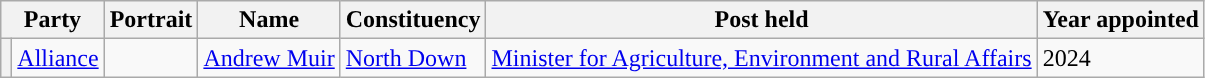<table class="wikitable sortable">
<tr>
<th colspan="2">Party</th>
<th class="unsortable">Portrait</th>
<th class="unsortable">Name</th>
<th class="unsortable">Constituency</th>
<th class="unsortable">Post held</th>
<th class="unsortable">Year appointed</th>
</tr>
<tr>
<th style="background-color: "></th>
<td><a href='#'>Alliance</a></td>
<td></td>
<td><a href='#'>Andrew Muir</a></td>
<td><a href='#'>North Down</a></td>
<td><a href='#'>Minister for Agriculture, Environment and Rural Affairs</a></td>
<td>2024</td>
</tr>
</table>
